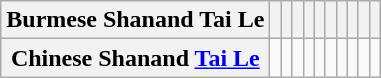<table class="wikitable letters-table">
<tr class="letters-lo letters-violet">
<th>Burmese Shanand Tai Le</th>
<th></th>
<th></th>
<th></th>
<th></th>
<th></th>
<th></th>
<th></th>
<th></th>
<th></th>
<th></th>
</tr>
<tr class="letters-lo letters-black">
<th>Chinese Shanand <a href='#'>Tai Le</a></th>
<td></td>
<td></td>
<td></td>
<td></td>
<td></td>
<td></td>
<td></td>
<td></td>
<td></td>
<td></td>
</tr>
</table>
